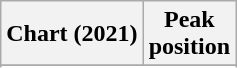<table class="wikitable sortable plainrowheaders" style="text-align:center">
<tr>
<th scope="col">Chart (2021)</th>
<th scope="col">Peak<br>position</th>
</tr>
<tr>
</tr>
<tr>
</tr>
<tr>
</tr>
</table>
